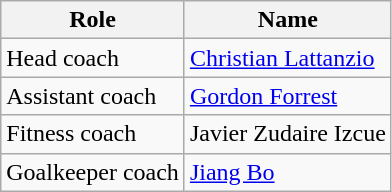<table class="wikitable">
<tr>
<th>Role</th>
<th>Name</th>
</tr>
<tr>
<td>Head coach</td>
<td> <a href='#'>Christian Lattanzio</a></td>
</tr>
<tr>
<td>Assistant coach</td>
<td> <a href='#'>Gordon Forrest</a></td>
</tr>
<tr>
<td>Fitness coach</td>
<td> Javier Zudaire Izcue</td>
</tr>
<tr>
<td>Goalkeeper coach</td>
<td> <a href='#'>Jiang Bo</a></td>
</tr>
</table>
